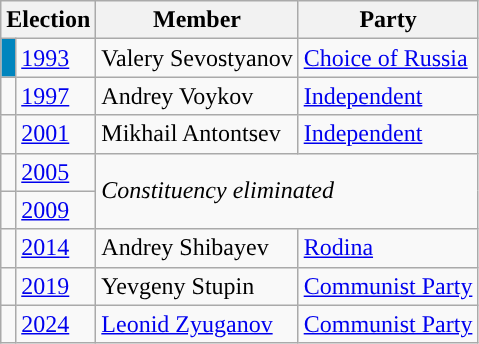<table class="wikitable">
<tr>
<th colspan="2">Election</th>
<th>Member</th>
<th>Party</th>
</tr>
<tr>
<td style="background-color:#0085BE"></td>
<td><a href='#'>1993</a></td>
<td>Valery Sevostyanov</td>
<td><a href='#'>Choice of Russia</a></td>
</tr>
<tr>
<td style="background-color:"></td>
<td><a href='#'>1997</a></td>
<td>Andrey Voykov</td>
<td><a href='#'>Independent</a></td>
</tr>
<tr>
<td style="background-color:"></td>
<td><a href='#'>2001</a></td>
<td>Mikhail Antontsev</td>
<td><a href='#'>Independent</a></td>
</tr>
<tr>
<td style="background-color:"></td>
<td><a href='#'>2005</a></td>
<td colspan=2 rowspan=2><em>Constituency eliminated</em></td>
</tr>
<tr>
<td style="background-color:"></td>
<td><a href='#'>2009</a></td>
</tr>
<tr>
<td style="background-color:"></td>
<td><a href='#'>2014</a></td>
<td>Andrey Shibayev</td>
<td><a href='#'>Rodina</a></td>
</tr>
<tr>
<td style="background-color:"></td>
<td><a href='#'>2019</a></td>
<td>Yevgeny Stupin</td>
<td><a href='#'>Communist Party</a></td>
</tr>
<tr>
<td style="background-color:"></td>
<td><a href='#'>2024</a></td>
<td><a href='#'>Leonid Zyuganov</a></td>
<td><a href='#'>Communist Party</a></td>
</tr>
</table>
